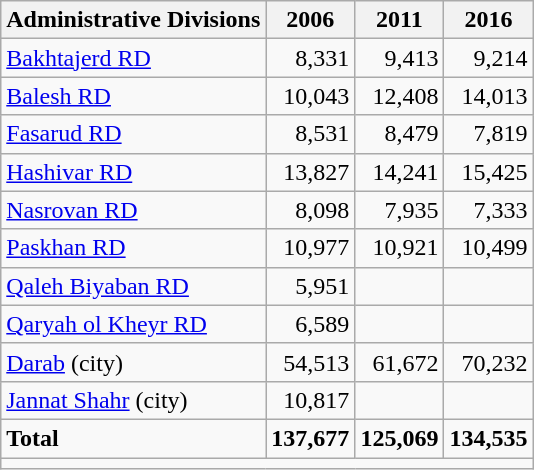<table class="wikitable">
<tr>
<th>Administrative Divisions</th>
<th>2006</th>
<th>2011</th>
<th>2016</th>
</tr>
<tr>
<td><a href='#'>Bakhtajerd RD</a></td>
<td style="text-align: right;">8,331</td>
<td style="text-align: right;">9,413</td>
<td style="text-align: right;">9,214</td>
</tr>
<tr>
<td><a href='#'>Balesh RD</a></td>
<td style="text-align: right;">10,043</td>
<td style="text-align: right;">12,408</td>
<td style="text-align: right;">14,013</td>
</tr>
<tr>
<td><a href='#'>Fasarud RD</a></td>
<td style="text-align: right;">8,531</td>
<td style="text-align: right;">8,479</td>
<td style="text-align: right;">7,819</td>
</tr>
<tr>
<td><a href='#'>Hashivar RD</a></td>
<td style="text-align: right;">13,827</td>
<td style="text-align: right;">14,241</td>
<td style="text-align: right;">15,425</td>
</tr>
<tr>
<td><a href='#'>Nasrovan RD</a></td>
<td style="text-align: right;">8,098</td>
<td style="text-align: right;">7,935</td>
<td style="text-align: right;">7,333</td>
</tr>
<tr>
<td><a href='#'>Paskhan RD</a></td>
<td style="text-align: right;">10,977</td>
<td style="text-align: right;">10,921</td>
<td style="text-align: right;">10,499</td>
</tr>
<tr>
<td><a href='#'>Qaleh Biyaban RD</a></td>
<td style="text-align: right;">5,951</td>
<td style="text-align: right;"></td>
<td style="text-align: right;"></td>
</tr>
<tr>
<td><a href='#'>Qaryah ol Kheyr RD</a></td>
<td style="text-align: right;">6,589</td>
<td style="text-align: right;"></td>
<td style="text-align: right;"></td>
</tr>
<tr>
<td><a href='#'>Darab</a> (city)</td>
<td style="text-align: right;">54,513</td>
<td style="text-align: right;">61,672</td>
<td style="text-align: right;">70,232</td>
</tr>
<tr>
<td><a href='#'>Jannat Shahr</a> (city)</td>
<td style="text-align: right;">10,817</td>
<td style="text-align: right;"></td>
<td style="text-align: right;"></td>
</tr>
<tr>
<td><strong>Total</strong></td>
<td style="text-align: right;"><strong>137,677</strong></td>
<td style="text-align: right;"><strong>125,069</strong></td>
<td style="text-align: right;"><strong>134,535</strong></td>
</tr>
<tr>
<td colspan=4></td>
</tr>
</table>
